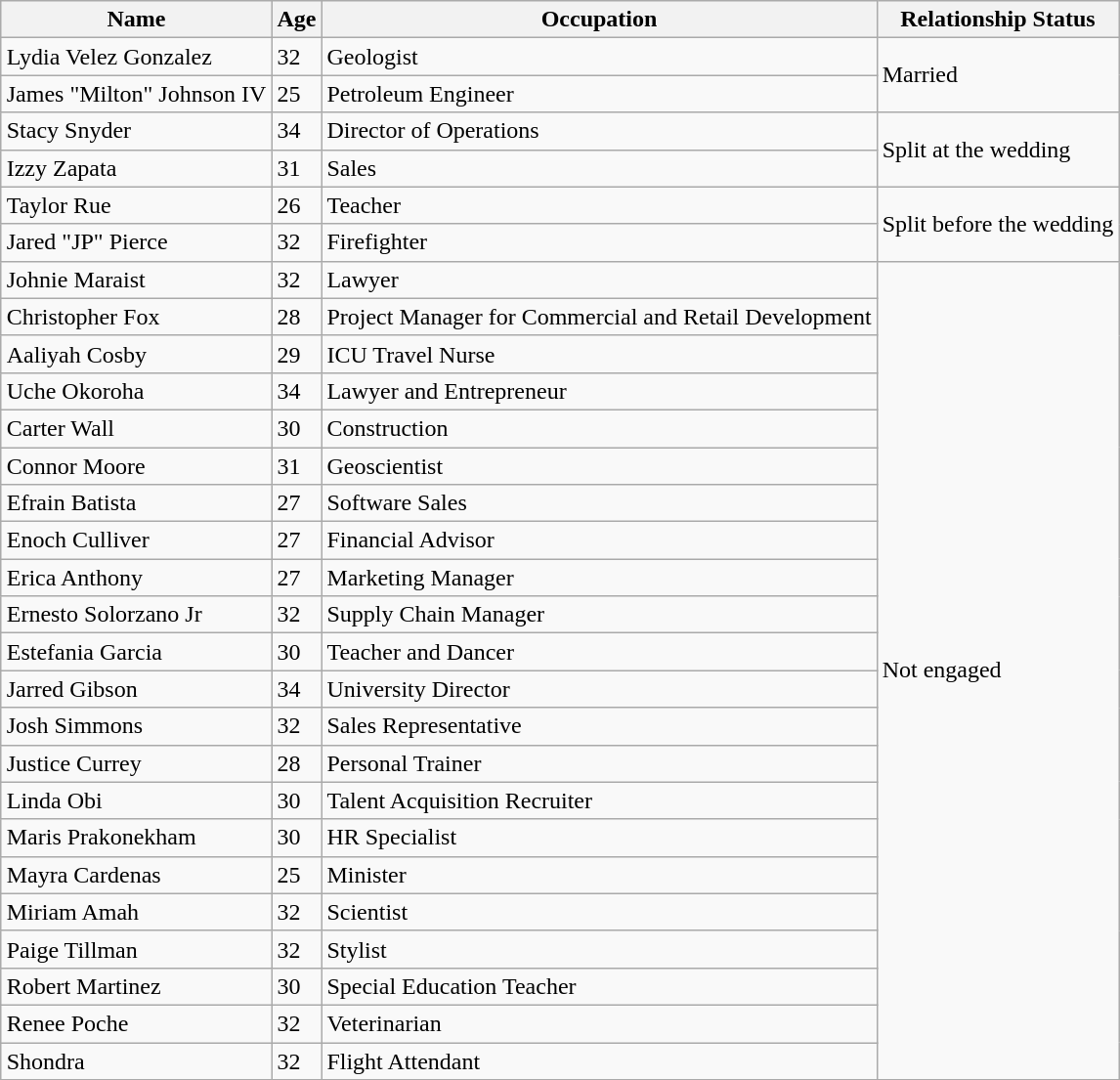<table class="wikitable sortable" style="margin:auto;">
<tr>
<th scope="col">Name</th>
<th scope="col">Age</th>
<th scope="col">Occupation</th>
<th scope="col">Relationship Status</th>
</tr>
<tr>
<td>Lydia Velez Gonzalez</td>
<td>32</td>
<td>Geologist</td>
<td rowspan="2">Married</td>
</tr>
<tr>
<td>James "Milton" Johnson IV</td>
<td>25</td>
<td>Petroleum Engineer</td>
</tr>
<tr>
<td>Stacy Snyder</td>
<td>34</td>
<td>Director of Operations</td>
<td rowspan="2">Split at the wedding</td>
</tr>
<tr>
<td>Izzy Zapata</td>
<td>31</td>
<td>Sales</td>
</tr>
<tr>
<td>Taylor Rue</td>
<td>26</td>
<td>Teacher</td>
<td rowspan="2">Split before the wedding</td>
</tr>
<tr>
<td>Jared "JP" Pierce</td>
<td>32</td>
<td>Firefighter</td>
</tr>
<tr>
<td>Johnie Maraist</td>
<td>32</td>
<td>Lawyer</td>
<td rowspan="22">Not engaged</td>
</tr>
<tr>
<td>Christopher Fox</td>
<td>28</td>
<td>Project Manager for Commercial and Retail Development</td>
</tr>
<tr>
<td>Aaliyah Cosby</td>
<td>29</td>
<td>ICU Travel Nurse</td>
</tr>
<tr>
<td>Uche Okoroha</td>
<td>34</td>
<td>Lawyer and Entrepreneur</td>
</tr>
<tr>
<td>Carter Wall</td>
<td>30</td>
<td>Construction</td>
</tr>
<tr>
<td>Connor Moore</td>
<td>31</td>
<td>Geoscientist</td>
</tr>
<tr>
<td>Efrain Batista</td>
<td>27</td>
<td>Software Sales</td>
</tr>
<tr>
<td>Enoch Culliver</td>
<td>27</td>
<td>Financial Advisor</td>
</tr>
<tr>
<td>Erica Anthony</td>
<td>27</td>
<td>Marketing Manager</td>
</tr>
<tr>
<td>Ernesto Solorzano Jr</td>
<td>32</td>
<td>Supply Chain Manager</td>
</tr>
<tr>
<td>Estefania Garcia</td>
<td>30</td>
<td>Teacher and Dancer</td>
</tr>
<tr>
<td>Jarred Gibson</td>
<td>34</td>
<td>University Director</td>
</tr>
<tr>
<td>Josh Simmons</td>
<td>32</td>
<td>Sales Representative</td>
</tr>
<tr>
<td>Justice Currey</td>
<td>28</td>
<td>Personal Trainer</td>
</tr>
<tr>
<td>Linda Obi</td>
<td>30</td>
<td>Talent Acquisition Recruiter</td>
</tr>
<tr>
<td>Maris Prakonekham</td>
<td>30</td>
<td>HR Specialist</td>
</tr>
<tr>
<td>Mayra Cardenas</td>
<td>25</td>
<td>Minister</td>
</tr>
<tr>
<td>Miriam Amah</td>
<td>32</td>
<td>Scientist</td>
</tr>
<tr>
<td>Paige Tillman</td>
<td>32</td>
<td>Stylist</td>
</tr>
<tr>
<td>Robert Martinez</td>
<td>30</td>
<td>Special Education Teacher</td>
</tr>
<tr>
<td>Renee Poche</td>
<td>32</td>
<td>Veterinarian</td>
</tr>
<tr>
<td>Shondra</td>
<td>32</td>
<td>Flight Attendant</td>
</tr>
</table>
